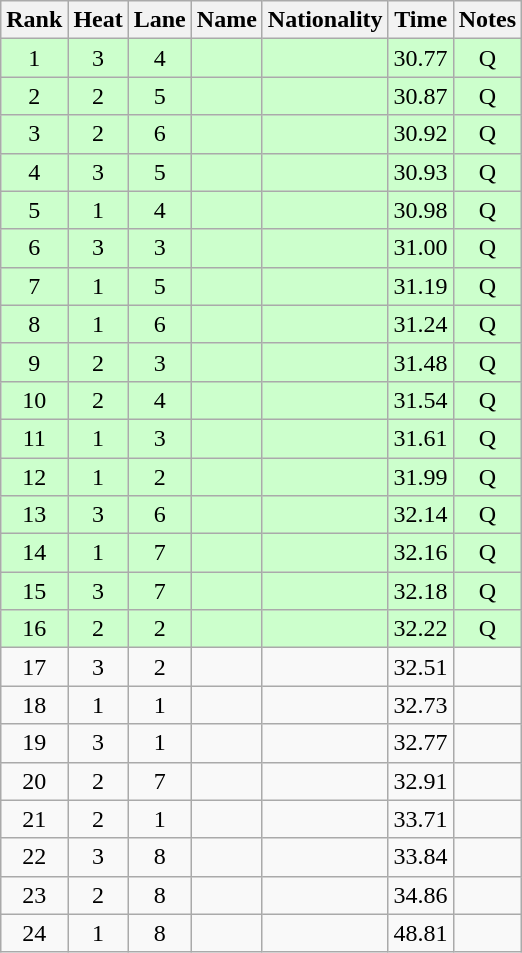<table class="wikitable sortable" style="text-align:center">
<tr>
<th>Rank</th>
<th>Heat</th>
<th>Lane</th>
<th>Name</th>
<th>Nationality</th>
<th>Time</th>
<th>Notes</th>
</tr>
<tr bgcolor=ccffcc>
<td>1</td>
<td>3</td>
<td>4</td>
<td align="left"></td>
<td align="left"></td>
<td>30.77</td>
<td>Q</td>
</tr>
<tr bgcolor=ccffcc>
<td>2</td>
<td>2</td>
<td>5</td>
<td align="left"></td>
<td align="left"></td>
<td>30.87</td>
<td>Q</td>
</tr>
<tr bgcolor=ccffcc>
<td>3</td>
<td>2</td>
<td>6</td>
<td align="left"></td>
<td align="left"></td>
<td>30.92</td>
<td>Q</td>
</tr>
<tr bgcolor=ccffcc>
<td>4</td>
<td>3</td>
<td>5</td>
<td align="left"></td>
<td align="left"></td>
<td>30.93</td>
<td>Q</td>
</tr>
<tr bgcolor=ccffcc>
<td>5</td>
<td>1</td>
<td>4</td>
<td align="left"></td>
<td align="left"></td>
<td>30.98</td>
<td>Q</td>
</tr>
<tr bgcolor=ccffcc>
<td>6</td>
<td>3</td>
<td>3</td>
<td align="left"></td>
<td align="left"></td>
<td>31.00</td>
<td>Q</td>
</tr>
<tr bgcolor=ccffcc>
<td>7</td>
<td>1</td>
<td>5</td>
<td align="left"></td>
<td align="left"></td>
<td>31.19</td>
<td>Q</td>
</tr>
<tr bgcolor=ccffcc>
<td>8</td>
<td>1</td>
<td>6</td>
<td align="left"></td>
<td align="left"></td>
<td>31.24</td>
<td>Q</td>
</tr>
<tr bgcolor=ccffcc>
<td>9</td>
<td>2</td>
<td>3</td>
<td align="left"></td>
<td align="left"></td>
<td>31.48</td>
<td>Q</td>
</tr>
<tr bgcolor=ccffcc>
<td>10</td>
<td>2</td>
<td>4</td>
<td align="left"></td>
<td align="left"></td>
<td>31.54</td>
<td>Q</td>
</tr>
<tr bgcolor=ccffcc>
<td>11</td>
<td>1</td>
<td>3</td>
<td align="left"></td>
<td align="left"></td>
<td>31.61</td>
<td>Q</td>
</tr>
<tr bgcolor=ccffcc>
<td>12</td>
<td>1</td>
<td>2</td>
<td align="left"></td>
<td align="left"></td>
<td>31.99</td>
<td>Q</td>
</tr>
<tr bgcolor=ccffcc>
<td>13</td>
<td>3</td>
<td>6</td>
<td align="left"></td>
<td align="left"></td>
<td>32.14</td>
<td>Q</td>
</tr>
<tr bgcolor=ccffcc>
<td>14</td>
<td>1</td>
<td>7</td>
<td align="left"></td>
<td align="left"></td>
<td>32.16</td>
<td>Q</td>
</tr>
<tr bgcolor=ccffcc>
<td>15</td>
<td>3</td>
<td>7</td>
<td align="left"></td>
<td align="left"></td>
<td>32.18</td>
<td>Q</td>
</tr>
<tr bgcolor=ccffcc>
<td>16</td>
<td>2</td>
<td>2</td>
<td align="left"></td>
<td align="left"></td>
<td>32.22</td>
<td>Q</td>
</tr>
<tr>
<td>17</td>
<td>3</td>
<td>2</td>
<td align="left"></td>
<td align="left"></td>
<td>32.51</td>
<td></td>
</tr>
<tr>
<td>18</td>
<td>1</td>
<td>1</td>
<td align="left"></td>
<td align="left"></td>
<td>32.73</td>
<td></td>
</tr>
<tr>
<td>19</td>
<td>3</td>
<td>1</td>
<td align="left"></td>
<td align="left"></td>
<td>32.77</td>
<td></td>
</tr>
<tr>
<td>20</td>
<td>2</td>
<td>7</td>
<td align="left"></td>
<td align="left"></td>
<td>32.91</td>
<td></td>
</tr>
<tr>
<td>21</td>
<td>2</td>
<td>1</td>
<td align="left"></td>
<td align="left"></td>
<td>33.71</td>
<td></td>
</tr>
<tr>
<td>22</td>
<td>3</td>
<td>8</td>
<td align="left"></td>
<td align="left"></td>
<td>33.84</td>
<td></td>
</tr>
<tr>
<td>23</td>
<td>2</td>
<td>8</td>
<td align="left"></td>
<td align="left"></td>
<td>34.86</td>
<td></td>
</tr>
<tr>
<td>24</td>
<td>1</td>
<td>8</td>
<td align="left"></td>
<td align="left"></td>
<td>48.81</td>
<td></td>
</tr>
</table>
